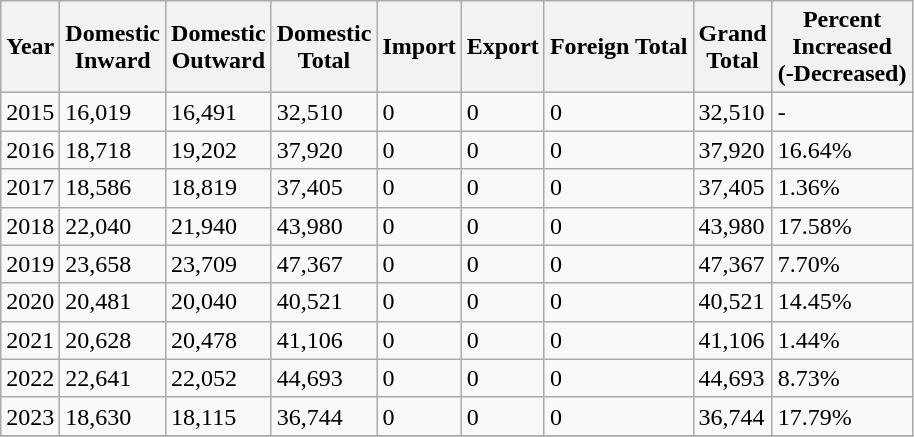<table class="wikitable sortable">
<tr>
<th>Year</th>
<th>Domestic<br>Inward</th>
<th>Domestic<br>Outward</th>
<th>Domestic<br>Total</th>
<th>Import</th>
<th>Export</th>
<th>Foreign Total</th>
<th>Grand<br>Total</th>
<th>Percent<br>Increased<br>(-Decreased)</th>
</tr>
<tr>
<td>2015</td>
<td>16,019</td>
<td>16,491</td>
<td>32,510</td>
<td>0</td>
<td>0</td>
<td>0</td>
<td>32,510</td>
<td>-</td>
</tr>
<tr>
<td>2016</td>
<td>18,718</td>
<td>19,202</td>
<td>37,920</td>
<td>0</td>
<td>0</td>
<td>0</td>
<td>37,920</td>
<td>16.64%</td>
</tr>
<tr>
<td>2017</td>
<td>18,586</td>
<td>18,819</td>
<td>37,405</td>
<td>0</td>
<td>0</td>
<td>0</td>
<td>37,405</td>
<td>1.36%</td>
</tr>
<tr>
<td>2018</td>
<td>22,040</td>
<td>21,940</td>
<td>43,980</td>
<td>0</td>
<td>0</td>
<td>0</td>
<td>43,980</td>
<td>17.58%</td>
</tr>
<tr>
<td>2019</td>
<td>23,658</td>
<td>23,709</td>
<td>47,367</td>
<td>0</td>
<td>0</td>
<td>0</td>
<td>47,367</td>
<td>7.70%</td>
</tr>
<tr>
<td>2020</td>
<td>20,481</td>
<td>20,040</td>
<td>40,521</td>
<td>0</td>
<td>0</td>
<td>0</td>
<td>40,521</td>
<td>14.45%</td>
</tr>
<tr>
<td>2021</td>
<td>20,628</td>
<td>20,478</td>
<td>41,106</td>
<td>0</td>
<td>0</td>
<td>0</td>
<td>41,106</td>
<td>1.44%</td>
</tr>
<tr>
<td>2022</td>
<td>22,641</td>
<td>22,052</td>
<td>44,693</td>
<td>0</td>
<td>0</td>
<td>0</td>
<td>44,693</td>
<td>8.73%</td>
</tr>
<tr>
<td>2023</td>
<td>18,630</td>
<td>18,115</td>
<td>36,744</td>
<td>0</td>
<td>0</td>
<td>0</td>
<td>36,744</td>
<td>17.79%</td>
</tr>
<tr>
</tr>
</table>
